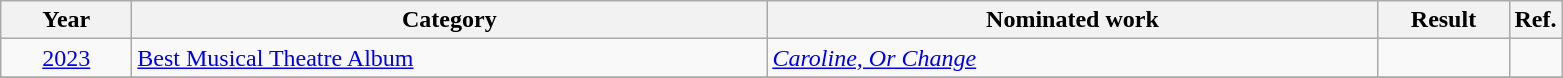<table class=wikitable>
<tr>
<th scope="col" style="width:5em;">Year</th>
<th scope="col" style="width:26em;">Category</th>
<th scope="col" style="width:25em;">Nominated work</th>
<th scope="col" style="width:5em;">Result</th>
<th>Ref.</th>
</tr>
<tr>
<td style="text-align:center;"><a href='#'>2023</a></td>
<td><a href='#'>Best Musical Theatre Album</a></td>
<td><em><a href='#'>Caroline, Or Change</a></em></td>
<td></td>
<td></td>
</tr>
<tr>
</tr>
</table>
